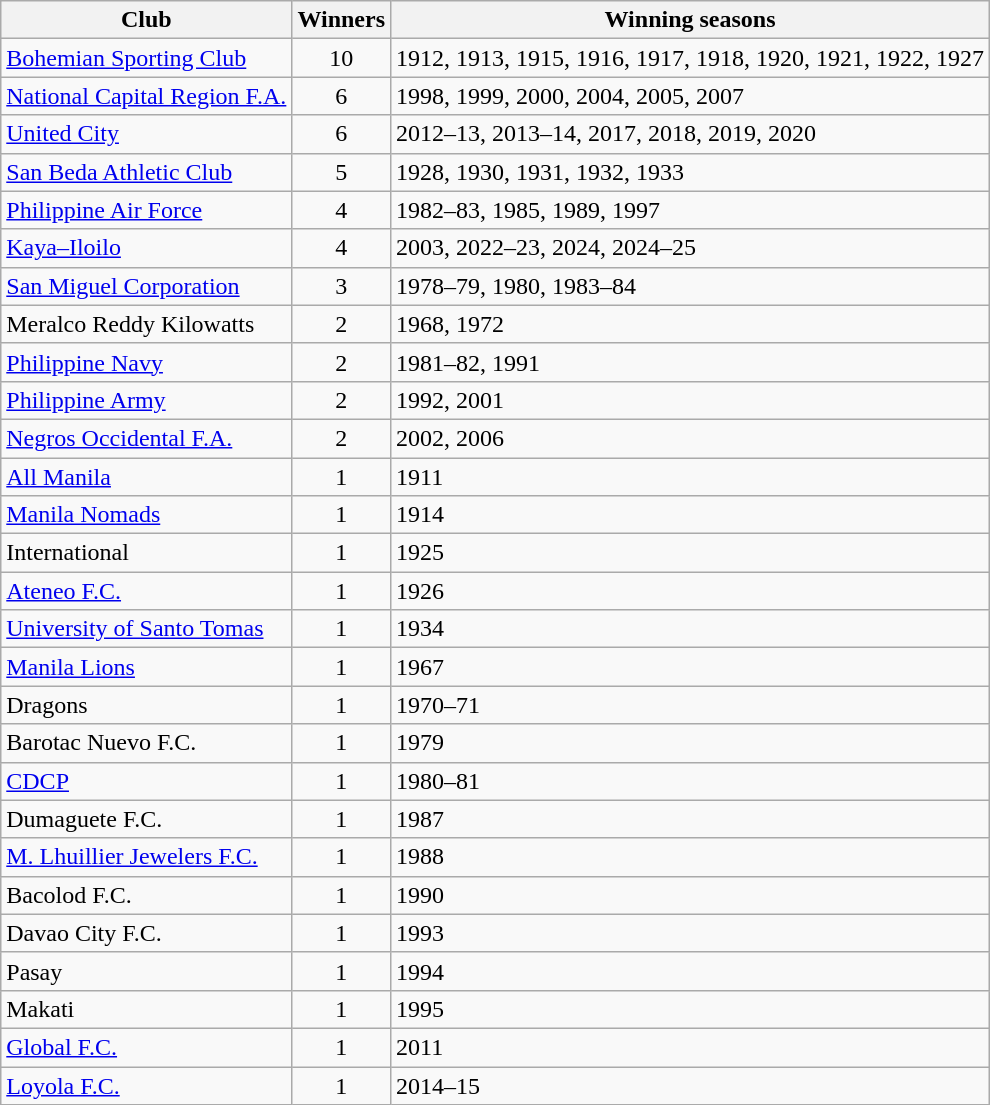<table class="wikitable sortable">
<tr>
<th>Club</th>
<th>Winners</th>
<th>Winning seasons</th>
</tr>
<tr>
<td><a href='#'>Bohemian Sporting Club</a></td>
<td align=center>10</td>
<td>1912, 1913, 1915, 1916, 1917, 1918, 1920, 1921, 1922, 1927</td>
</tr>
<tr>
<td><a href='#'>National Capital Region F.A.</a></td>
<td align=center>6</td>
<td>1998, 1999, 2000, 2004, 2005, 2007</td>
</tr>
<tr>
<td><a href='#'>United City</a></td>
<td align=center>6</td>
<td>2012–13, 2013–14, 2017, 2018, 2019, 2020</td>
</tr>
<tr>
<td><a href='#'>San Beda Athletic Club</a></td>
<td align=center>5</td>
<td>1928, 1930, 1931, 1932, 1933</td>
</tr>
<tr>
<td><a href='#'>Philippine Air Force</a></td>
<td align=center>4</td>
<td>1982–83, 1985, 1989, 1997</td>
</tr>
<tr>
<td><a href='#'>Kaya–Iloilo</a></td>
<td align=center>4</td>
<td>2003, 2022–23, 2024, 2024–25</td>
</tr>
<tr>
<td><a href='#'>San Miguel Corporation</a></td>
<td align=center>3</td>
<td>1978–79, 1980, 1983–84</td>
</tr>
<tr>
<td>Meralco Reddy Kilowatts</td>
<td align=center>2</td>
<td>1968, 1972</td>
</tr>
<tr>
<td><a href='#'>Philippine Navy</a></td>
<td align=center>2</td>
<td>1981–82, 1991</td>
</tr>
<tr>
<td><a href='#'>Philippine Army</a></td>
<td align=center>2</td>
<td>1992, 2001</td>
</tr>
<tr>
<td><a href='#'>Negros Occidental F.A.</a></td>
<td align=center>2</td>
<td>2002, 2006</td>
</tr>
<tr>
<td><a href='#'>All Manila</a></td>
<td align=center>1</td>
<td>1911</td>
</tr>
<tr>
<td><a href='#'>Manila Nomads</a></td>
<td align=center>1</td>
<td>1914</td>
</tr>
<tr>
<td>International</td>
<td align=center>1</td>
<td>1925</td>
</tr>
<tr>
<td><a href='#'>Ateneo F.C.</a></td>
<td align=center>1</td>
<td>1926</td>
</tr>
<tr>
<td><a href='#'>University of Santo Tomas</a></td>
<td align=center>1</td>
<td>1934</td>
</tr>
<tr>
<td><a href='#'>Manila Lions</a></td>
<td align=center>1</td>
<td>1967</td>
</tr>
<tr>
<td>Dragons</td>
<td align=center>1</td>
<td>1970–71</td>
</tr>
<tr>
<td>Barotac Nuevo F.C.</td>
<td align=center>1</td>
<td>1979</td>
</tr>
<tr>
<td><a href='#'>CDCP</a></td>
<td align=center>1</td>
<td>1980–81</td>
</tr>
<tr>
<td>Dumaguete F.C.</td>
<td align=center>1</td>
<td>1987</td>
</tr>
<tr>
<td><a href='#'>M. Lhuillier Jewelers F.C.</a></td>
<td align=center>1</td>
<td>1988</td>
</tr>
<tr>
<td>Bacolod F.C.</td>
<td align=center>1</td>
<td>1990</td>
</tr>
<tr>
<td>Davao City F.C.</td>
<td align=center>1</td>
<td>1993</td>
</tr>
<tr>
<td>Pasay</td>
<td align=center>1</td>
<td>1994</td>
</tr>
<tr>
<td>Makati</td>
<td align=center>1</td>
<td>1995</td>
</tr>
<tr>
<td><a href='#'>Global F.C.</a></td>
<td align=center>1</td>
<td>2011</td>
</tr>
<tr>
<td><a href='#'>Loyola F.C.</a></td>
<td align=center>1</td>
<td>2014–15</td>
</tr>
</table>
